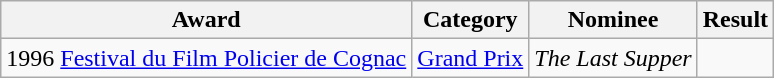<table class="wikitable">
<tr>
<th>Award</th>
<th>Category</th>
<th>Nominee</th>
<th>Result</th>
</tr>
<tr>
<td>1996 <a href='#'>Festival du Film Policier de Cognac</a></td>
<td><a href='#'>Grand Prix</a></td>
<td><em>The Last Supper</em></td>
<td></td>
</tr>
</table>
